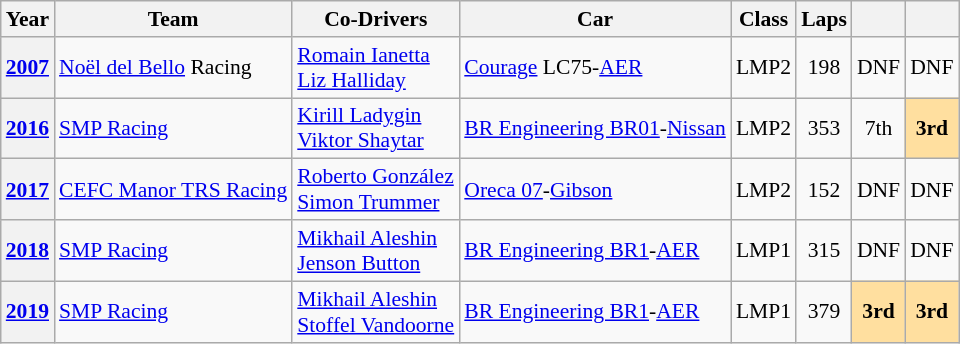<table class="wikitable" style="text-align:center; font-size:90%">
<tr>
<th>Year</th>
<th>Team</th>
<th>Co-Drivers</th>
<th>Car</th>
<th>Class</th>
<th>Laps</th>
<th></th>
<th></th>
</tr>
<tr>
<th><a href='#'>2007</a></th>
<td align="left"nowrap> <a href='#'>Noël del Bello</a> Racing</td>
<td align="left"nowrap> <a href='#'>Romain Ianetta</a><br> <a href='#'>Liz Halliday</a></td>
<td align="left"nowrap><a href='#'>Courage</a> LC75-<a href='#'>AER</a></td>
<td>LMP2</td>
<td>198</td>
<td>DNF</td>
<td>DNF</td>
</tr>
<tr>
<th><a href='#'>2016</a></th>
<td align="left"nowrap> <a href='#'>SMP Racing</a></td>
<td align="left"nowrap> <a href='#'>Kirill Ladygin</a><br> <a href='#'>Viktor Shaytar</a></td>
<td align="left"nowrap><a href='#'>BR Engineering BR01</a>-<a href='#'>Nissan</a></td>
<td>LMP2</td>
<td>353</td>
<td>7th</td>
<td style="background:#FFDF9F;"><strong>3rd</strong></td>
</tr>
<tr>
<th><a href='#'>2017</a></th>
<td align="left"nowrap> <a href='#'>CEFC Manor TRS Racing</a></td>
<td align="left"nowrap> <a href='#'>Roberto González</a><br> <a href='#'>Simon Trummer</a></td>
<td align="left"nowrap><a href='#'>Oreca 07</a>-<a href='#'>Gibson</a></td>
<td>LMP2</td>
<td>152</td>
<td>DNF</td>
<td>DNF</td>
</tr>
<tr>
<th><a href='#'>2018</a></th>
<td align="left"nowrap> <a href='#'>SMP Racing</a></td>
<td align="left"nowrap> <a href='#'>Mikhail Aleshin</a><br> <a href='#'>Jenson Button</a></td>
<td align="left"nowrap><a href='#'>BR Engineering BR1</a>-<a href='#'>AER</a></td>
<td>LMP1</td>
<td>315</td>
<td>DNF</td>
<td>DNF</td>
</tr>
<tr>
<th><a href='#'>2019</a></th>
<td align="left"nowrap> <a href='#'>SMP Racing</a></td>
<td align="left"nowrap> <a href='#'>Mikhail Aleshin</a><br> <a href='#'>Stoffel Vandoorne</a></td>
<td align="left"nowrap><a href='#'>BR Engineering BR1</a>-<a href='#'>AER</a></td>
<td>LMP1</td>
<td>379</td>
<td style="background:#FFDF9F;"><strong>3rd</strong></td>
<td style="background:#FFDF9F;"><strong>3rd</strong></td>
</tr>
</table>
